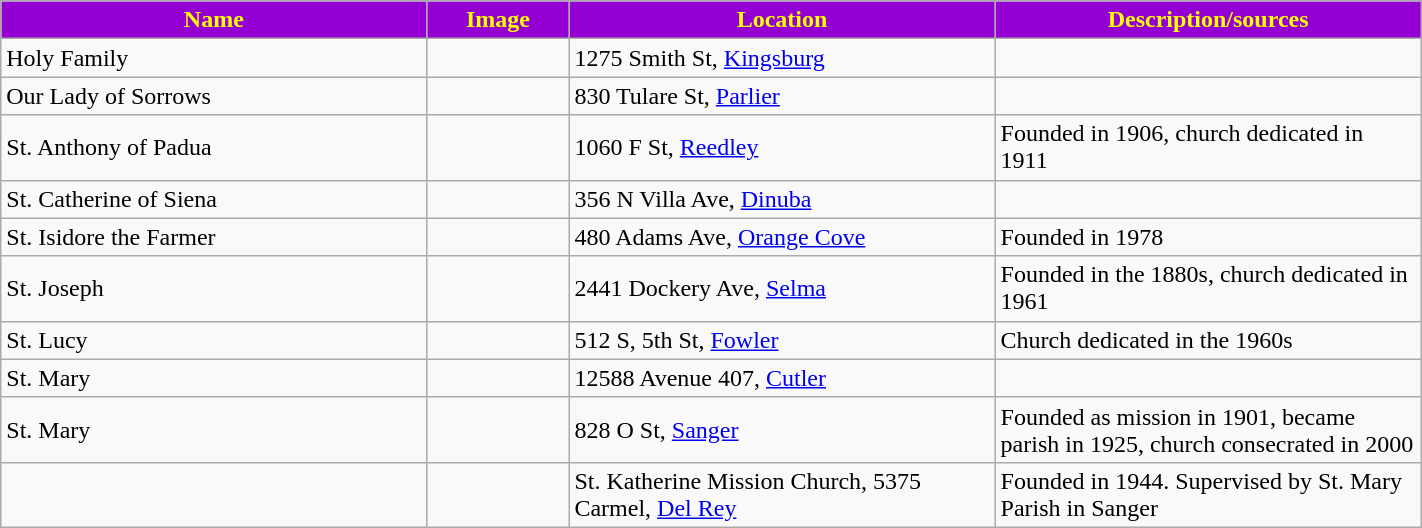<table class="wikitable sortable" style="width:75%">
<tr>
<th style="background:darkviolet; color:yellow;" width="30%"><strong>Name</strong></th>
<th style="background:darkviolet; color:yellow;" width="10%"><strong>Image</strong></th>
<th style="background:darkviolet; color:yellow;" width="30%"><strong>Location</strong></th>
<th style="background:darkviolet; color:yellow;" width="30%"><strong>Description/sources</strong></th>
</tr>
<tr>
<td>Holy Family</td>
<td></td>
<td>1275 Smith St, <a href='#'>Kingsburg</a></td>
<td></td>
</tr>
<tr>
<td>Our Lady of Sorrows</td>
<td></td>
<td>830 Tulare St, <a href='#'>Parlier</a></td>
<td></td>
</tr>
<tr>
<td>St. Anthony of Padua</td>
<td></td>
<td>1060 F St, <a href='#'>Reedley</a></td>
<td>Founded in 1906, church dedicated in 1911</td>
</tr>
<tr>
<td>St. Catherine of Siena</td>
<td></td>
<td>356 N Villa Ave, <a href='#'>Dinuba</a></td>
<td></td>
</tr>
<tr>
<td>St. Isidore the Farmer</td>
<td></td>
<td>480 Adams Ave, <a href='#'>Orange Cove</a></td>
<td>Founded in 1978</td>
</tr>
<tr>
<td>St. Joseph</td>
<td></td>
<td>2441 Dockery Ave, <a href='#'>Selma</a></td>
<td>Founded in the 1880s, church dedicated in 1961</td>
</tr>
<tr>
<td>St. Lucy</td>
<td></td>
<td>512 S, 5th St, <a href='#'>Fowler</a></td>
<td>Church dedicated in the 1960s</td>
</tr>
<tr>
<td>St. Mary</td>
<td></td>
<td>12588 Avenue 407, <a href='#'>Cutler</a></td>
<td></td>
</tr>
<tr>
<td>St. Mary</td>
<td></td>
<td>828 O St, <a href='#'>Sanger</a></td>
<td>Founded as mission in 1901, became parish in 1925, church consecrated in 2000</td>
</tr>
<tr>
<td></td>
<td></td>
<td>St. Katherine Mission Church, 5375 Carmel, <a href='#'>Del Rey</a></td>
<td>Founded in 1944. Supervised by St. Mary Parish in Sanger</td>
</tr>
</table>
